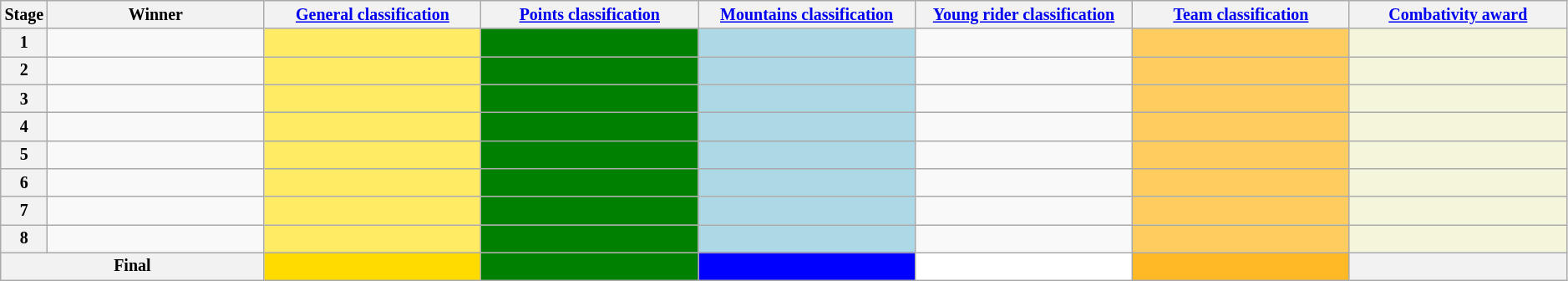<table class="wikitable" style="text-align: center; font-size:smaller;">
<tr style="background:#efefef;">
<th scope="col" style="width:1%;">Stage</th>
<th scope="col" style="width:14%;">Winner</th>
<th scope="col" style="width:14%;"><a href='#'>General classification</a><br></th>
<th scope="col" style="width:14%;"><a href='#'>Points classification</a><br></th>
<th scope="col" style="width:14%;"><a href='#'>Mountains classification</a><br></th>
<th scope="col" style="width:14%;"><a href='#'>Young rider classification</a><br></th>
<th scope="col" style="width:14%;"><a href='#'>Team classification</a><br></th>
<th scope="col" style="width:14%;"><a href='#'>Combativity award</a><br></th>
</tr>
<tr>
<th>1</th>
<td></td>
<td style="background:#FFEB64;"></td>
<td style="background:#008000;"></td>
<td style="background:lightblue"></td>
<td style="background:offwhite;"></td>
<td style="background:#FFCD5F;"></td>
<td style="background:#F5F5DC;"></td>
</tr>
<tr>
<th>2</th>
<td></td>
<td style="background:#FFEB64;"></td>
<td style="background:#008000;"></td>
<td style="background:lightblue"></td>
<td style="background:offwhite;"></td>
<td style="background:#FFCD5F;"></td>
<td style="background:#F5F5DC;"></td>
</tr>
<tr>
<th>3</th>
<td></td>
<td style="background:#FFEB64;"></td>
<td style="background:#008000;"></td>
<td style="background:lightblue"></td>
<td style="background:offwhite;"></td>
<td style="background:#FFCD5F;"></td>
<td style="background:#F5F5DC;"></td>
</tr>
<tr>
<th>4</th>
<td></td>
<td style="background:#FFEB64;"></td>
<td style="background:#008000;"></td>
<td style="background:lightblue"></td>
<td style="background:offwhite;"></td>
<td style="background:#FFCD5F;"></td>
<td style="background:#F5F5DC;"></td>
</tr>
<tr>
<th>5</th>
<td></td>
<td style="background:#FFEB64;"></td>
<td style="background:#008000;"></td>
<td style="background:lightblue"></td>
<td style="background:offwhite;"></td>
<td style="background:#FFCD5F;"></td>
<td style="background:#F5F5DC;"></td>
</tr>
<tr>
<th>6</th>
<td></td>
<td style="background:#FFEB64;"></td>
<td style="background:#008000;"></td>
<td style="background:lightblue"></td>
<td style="background:offwhite;"></td>
<td style="background:#FFCD5F;"></td>
<td style="background:#F5F5DC;"></td>
</tr>
<tr>
<th>7</th>
<td></td>
<td style="background:#FFEB64;"></td>
<td style="background:#008000;"></td>
<td style="background:lightblue"></td>
<td style="background:offwhite;"></td>
<td style="background:#FFCD5F;"></td>
<td style="background:#F5F5DC;"></td>
</tr>
<tr>
<th>8</th>
<td></td>
<td style="background:#FFEB64;"></td>
<td style="background:#008000;"></td>
<td style="background:lightblue"></td>
<td style="background:offwhite;"></td>
<td style="background:#FFCD5F;"></td>
<td style="background:#F5F5DC;"></td>
</tr>
<tr>
<th colspan="2">Final</th>
<th style="background:#FFDB00;"></th>
<th style="background:#008000;"></th>
<th style="background:blue;"></th>
<th style="background:white;"></th>
<th style="background:#FFB927;"></th>
<th></th>
</tr>
</table>
